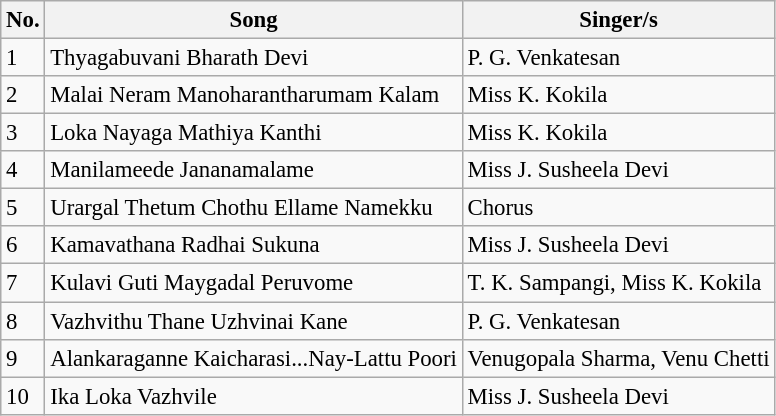<table class="wikitable" style="font-size:95%;">
<tr>
<th>No.</th>
<th>Song</th>
<th>Singer/s</th>
</tr>
<tr>
<td>1</td>
<td>Thyagabuvani Bharath Devi</td>
<td>P. G. Venkatesan</td>
</tr>
<tr>
<td>2</td>
<td>Malai Neram Manoharantharumam Kalam</td>
<td>Miss K. Kokila</td>
</tr>
<tr>
<td>3</td>
<td>Loka Nayaga Mathiya Kanthi</td>
<td>Miss K. Kokila</td>
</tr>
<tr>
<td>4</td>
<td>Manilameede Jananamalame</td>
<td>Miss J. Susheela Devi</td>
</tr>
<tr>
<td>5</td>
<td>Urargal Thetum Chothu Ellame Namekku<br></td>
<td>Chorus</td>
</tr>
<tr>
<td>6</td>
<td>Kamavathana Radhai Sukuna</td>
<td>Miss J. Susheela Devi</td>
</tr>
<tr>
<td>7</td>
<td>Kulavi Guti Maygadal Peruvome</td>
<td>T. K. Sampangi, Miss K. Kokila</td>
</tr>
<tr>
<td>8</td>
<td>Vazhvithu Thane Uzhvinai Kane</td>
<td>P. G. Venkatesan</td>
</tr>
<tr>
<td>9</td>
<td>Alankaraganne Kaicharasi...Nay-Lattu Poori</td>
<td>Venugopala Sharma, Venu Chetti</td>
</tr>
<tr>
<td>10</td>
<td>Ika Loka Vazhvile</td>
<td>Miss J. Susheela Devi</td>
</tr>
</table>
